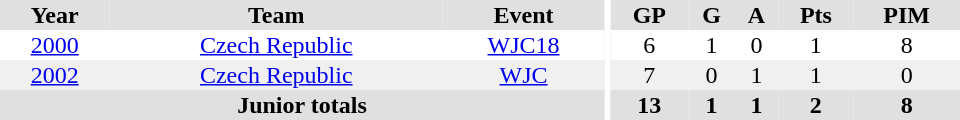<table border="0" cellpadding="1" cellspacing="0" ID="Table3" style="text-align:center; width:40em">
<tr ALIGN="center" bgcolor="#e0e0e0">
<th>Year</th>
<th>Team</th>
<th>Event</th>
<th rowspan="99" bgcolor="#ffffff"></th>
<th>GP</th>
<th>G</th>
<th>A</th>
<th>Pts</th>
<th>PIM</th>
</tr>
<tr>
<td><a href='#'>2000</a></td>
<td><a href='#'>Czech Republic</a></td>
<td><a href='#'>WJC18</a></td>
<td>6</td>
<td>1</td>
<td>0</td>
<td>1</td>
<td>8</td>
</tr>
<tr bgcolor="#f0f0f0">
<td><a href='#'>2002</a></td>
<td><a href='#'>Czech Republic</a></td>
<td><a href='#'>WJC</a></td>
<td>7</td>
<td>0</td>
<td>1</td>
<td>1</td>
<td>0</td>
</tr>
<tr bgcolor="#e0e0e0">
<th colspan="3">Junior totals</th>
<th>13</th>
<th>1</th>
<th>1</th>
<th>2</th>
<th>8</th>
</tr>
</table>
